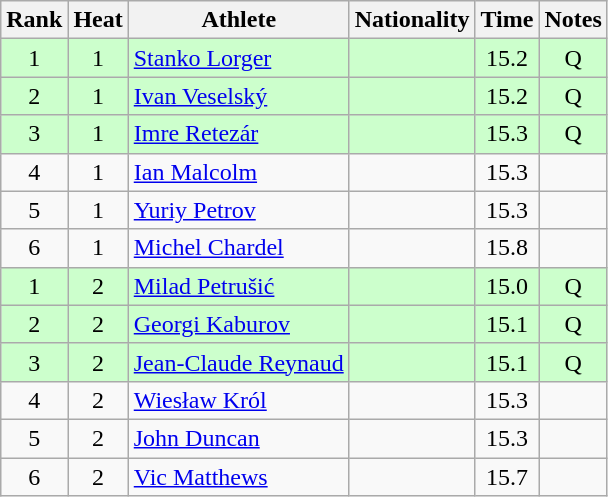<table class="wikitable sortable" style="text-align:center">
<tr>
<th>Rank</th>
<th>Heat</th>
<th>Athlete</th>
<th>Nationality</th>
<th>Time</th>
<th>Notes</th>
</tr>
<tr bgcolor=ccffcc>
<td>1</td>
<td>1</td>
<td align=left><a href='#'>Stanko Lorger</a></td>
<td align=left></td>
<td>15.2</td>
<td>Q</td>
</tr>
<tr bgcolor=ccffcc>
<td>2</td>
<td>1</td>
<td align=left><a href='#'>Ivan Veselský</a></td>
<td align=left></td>
<td>15.2</td>
<td>Q</td>
</tr>
<tr bgcolor=ccffcc>
<td>3</td>
<td>1</td>
<td align=left><a href='#'>Imre Retezár</a></td>
<td align=left></td>
<td>15.3</td>
<td>Q</td>
</tr>
<tr>
<td>4</td>
<td>1</td>
<td align=left><a href='#'>Ian Malcolm</a></td>
<td align=left></td>
<td>15.3</td>
<td></td>
</tr>
<tr>
<td>5</td>
<td>1</td>
<td align=left><a href='#'>Yuriy Petrov</a></td>
<td align=left></td>
<td>15.3</td>
<td></td>
</tr>
<tr>
<td>6</td>
<td>1</td>
<td align=left><a href='#'>Michel Chardel</a></td>
<td align=left></td>
<td>15.8</td>
<td></td>
</tr>
<tr bgcolor=ccffcc>
<td>1</td>
<td>2</td>
<td align=left><a href='#'>Milad Petrušić</a></td>
<td align=left></td>
<td>15.0</td>
<td>Q</td>
</tr>
<tr bgcolor=ccffcc>
<td>2</td>
<td>2</td>
<td align=left><a href='#'>Georgi Kaburov</a></td>
<td align=left></td>
<td>15.1</td>
<td>Q</td>
</tr>
<tr bgcolor=ccffcc>
<td>3</td>
<td>2</td>
<td align=left><a href='#'>Jean-Claude Reynaud</a></td>
<td align=left></td>
<td>15.1</td>
<td>Q</td>
</tr>
<tr>
<td>4</td>
<td>2</td>
<td align=left><a href='#'>Wiesław Król</a></td>
<td align=left></td>
<td>15.3</td>
<td></td>
</tr>
<tr>
<td>5</td>
<td>2</td>
<td align=left><a href='#'>John Duncan</a></td>
<td align=left></td>
<td>15.3</td>
<td></td>
</tr>
<tr>
<td>6</td>
<td>2</td>
<td align=left><a href='#'>Vic Matthews</a></td>
<td align=left></td>
<td>15.7</td>
<td></td>
</tr>
</table>
